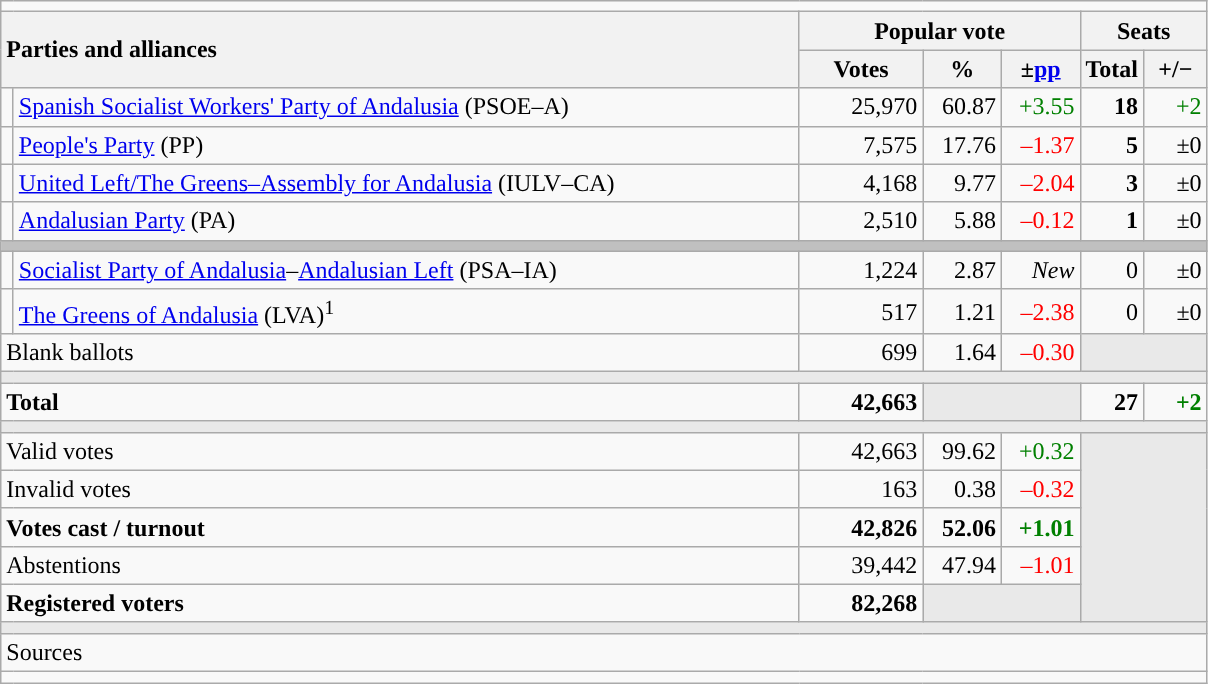<table class="wikitable" style="text-align:right;">
<tr>
<td colspan="7"></td>
</tr>
<tr>
<th style="text-align:left;" rowspan="2" colspan="2" width="525">Parties and alliances</th>
<th colspan="3">Popular vote</th>
<th colspan="2">Seats</th>
</tr>
<tr>
<th width="75">Votes</th>
<th width="45">%</th>
<th width="45">±<a href='#'>pp</a></th>
<th width="35">Total</th>
<th width="35">+/−</th>
</tr>
<tr>
<td width="1" style="color:inherit;background:"></td>
<td align="left"><a href='#'>Spanish Socialist Workers' Party of Andalusia</a> (PSOE–A)</td>
<td>25,970</td>
<td>60.87</td>
<td style="color:green;">+3.55</td>
<td><strong>18</strong></td>
<td style="color:green;">+2</td>
</tr>
<tr>
<td style="color:inherit;background:"></td>
<td align="left"><a href='#'>People's Party</a> (PP)</td>
<td>7,575</td>
<td>17.76</td>
<td style="color:red;">–1.37</td>
<td><strong>5</strong></td>
<td>±0</td>
</tr>
<tr>
<td style="color:inherit;background:"></td>
<td align="left"><a href='#'>United Left/The Greens–Assembly for Andalusia</a> (IULV–CA)</td>
<td>4,168</td>
<td>9.77</td>
<td style="color:red;">–2.04</td>
<td><strong>3</strong></td>
<td>±0</td>
</tr>
<tr>
<td style="color:inherit;background:"></td>
<td align="left"><a href='#'>Andalusian Party</a> (PA)</td>
<td>2,510</td>
<td>5.88</td>
<td style="color:red;">–0.12</td>
<td><strong>1</strong></td>
<td>±0</td>
</tr>
<tr>
<td colspan="7" bgcolor="#C0C0C0"></td>
</tr>
<tr>
<td style="color:inherit;background:"></td>
<td align="left"><a href='#'>Socialist Party of Andalusia</a>–<a href='#'>Andalusian Left</a> (PSA–IA)</td>
<td>1,224</td>
<td>2.87</td>
<td><em>New</em></td>
<td>0</td>
<td>±0</td>
</tr>
<tr>
<td style="color:inherit;background:"></td>
<td align="left"><a href='#'>The Greens of Andalusia</a> (LVA)<sup>1</sup></td>
<td>517</td>
<td>1.21</td>
<td style="color:red;">–2.38</td>
<td>0</td>
<td>±0</td>
</tr>
<tr>
<td align="left" colspan="2">Blank ballots</td>
<td>699</td>
<td>1.64</td>
<td style="color:red;">–0.30</td>
<td bgcolor="#E9E9E9" colspan="2"></td>
</tr>
<tr>
<td colspan="7" bgcolor="#E9E9E9"></td>
</tr>
<tr style="font-weight:bold;">
<td align="left" colspan="2">Total</td>
<td>42,663</td>
<td bgcolor="#E9E9E9" colspan="2"></td>
<td>27</td>
<td style="color:green;">+2</td>
</tr>
<tr>
<td colspan="7" bgcolor="#E9E9E9"></td>
</tr>
<tr>
<td align="left" colspan="2">Valid votes</td>
<td>42,663</td>
<td>99.62</td>
<td style="color:green;">+0.32</td>
<td bgcolor="#E9E9E9" colspan="2" rowspan="5"></td>
</tr>
<tr>
<td align="left" colspan="2">Invalid votes</td>
<td>163</td>
<td>0.38</td>
<td style="color:red;">–0.32</td>
</tr>
<tr style="font-weight:bold;">
<td align="left" colspan="2">Votes cast / turnout</td>
<td>42,826</td>
<td>52.06</td>
<td style="color:green;">+1.01</td>
</tr>
<tr>
<td align="left" colspan="2">Abstentions</td>
<td>39,442</td>
<td>47.94</td>
<td style="color:red;">–1.01</td>
</tr>
<tr style="font-weight:bold;">
<td align="left" colspan="2">Registered voters</td>
<td>82,268</td>
<td bgcolor="#E9E9E9" colspan="2"></td>
</tr>
<tr>
<td colspan="7" bgcolor="#E9E9E9"></td>
</tr>
<tr>
<td align="left" colspan="7">Sources</td>
</tr>
<tr>
<td colspan="7" style="text-align:left; max-width:790px;"></td>
</tr>
</table>
